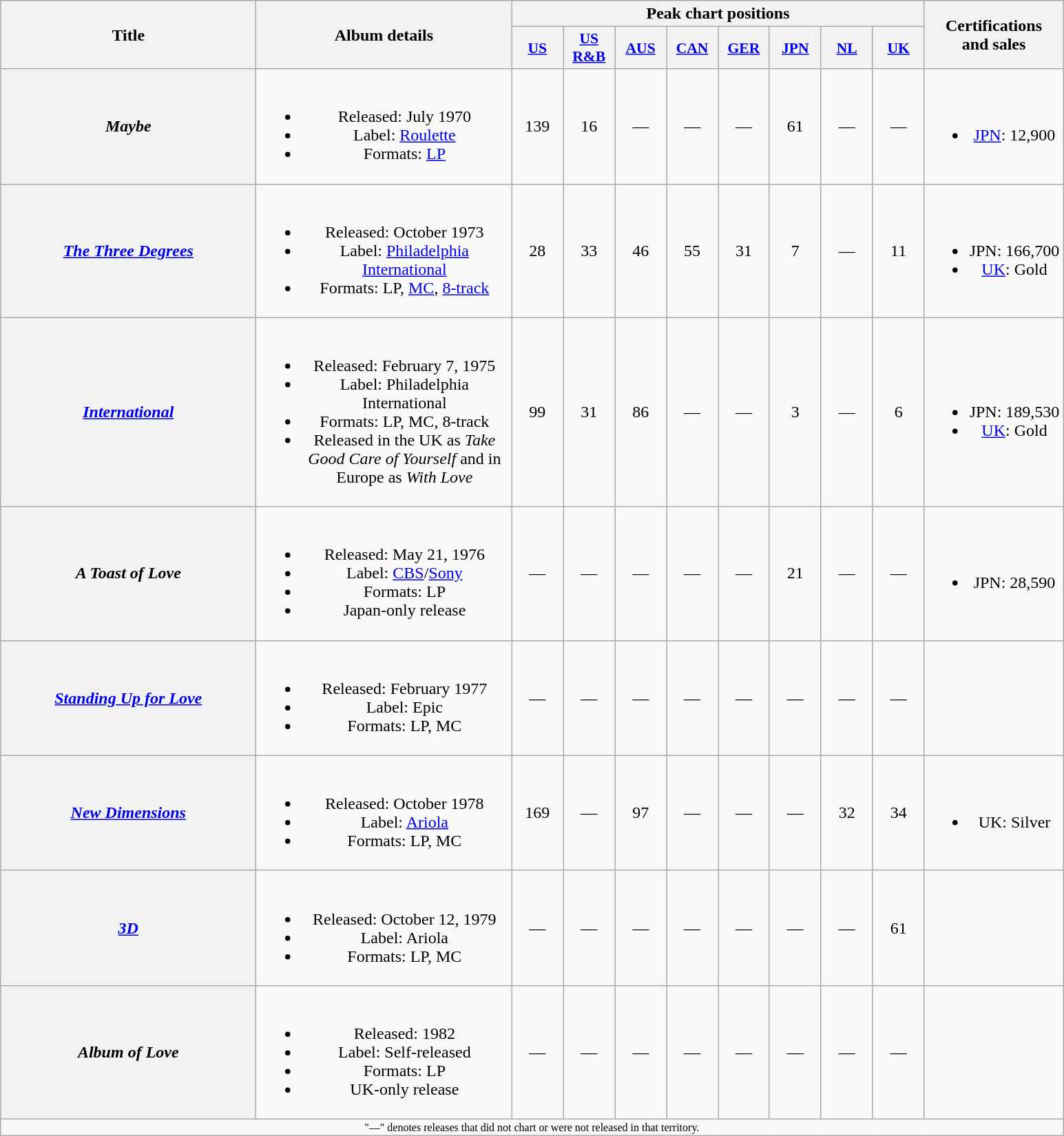<table class="wikitable plainrowheaders" style="text-align:center;">
<tr>
<th scope="col" rowspan="2" style="width:15em;">Title</th>
<th scope="col" rowspan="2" style="width:15em;">Album details</th>
<th colspan="8">Peak chart positions</th>
<th rowspan="2">Certifications<br>and sales</th>
</tr>
<tr>
<th scope="col" style="width:3em;font-size:90%;"><a href='#'>US</a><br></th>
<th scope="col" style="width:3em;font-size:90%;"><a href='#'>US R&B</a><br></th>
<th scope="col" style="width:3em;font-size:90%;"><a href='#'>AUS</a><br></th>
<th scope="col" style="width:3em;font-size:90%;"><a href='#'>CAN</a><br></th>
<th scope="col" style="width:3em;font-size:90%;"><a href='#'>GER</a><br></th>
<th scope="col" style="width:3em;font-size:90%;"><a href='#'>JPN</a><br></th>
<th scope="col" style="width:3em;font-size:90%;"><a href='#'>NL</a><br></th>
<th scope="col" style="width:3em;font-size:90%;"><a href='#'>UK</a><br></th>
</tr>
<tr>
<th scope="row"><em>Maybe</em></th>
<td><br><ul><li>Released: July 1970</li><li>Label: <a href='#'>Roulette</a></li><li>Formats: <a href='#'>LP</a></li></ul></td>
<td>139</td>
<td>16</td>
<td>—</td>
<td>—</td>
<td>—</td>
<td>61<br></td>
<td>—</td>
<td>—</td>
<td><br><ul><li><a href='#'>JPN</a>: 12,900</li></ul></td>
</tr>
<tr>
<th scope="row"><em><a href='#'>The Three Degrees</a></em></th>
<td><br><ul><li>Released: October 1973</li><li>Label: <a href='#'>Philadelphia International</a></li><li>Formats: LP, <a href='#'>MC</a>, <a href='#'>8-track</a></li></ul></td>
<td>28</td>
<td>33</td>
<td>46</td>
<td>55</td>
<td>31</td>
<td>7</td>
<td>—</td>
<td>11</td>
<td><br><ul><li>JPN: 166,700</li><li><a href='#'>UK</a>: Gold</li></ul></td>
</tr>
<tr>
<th scope="row"><em><a href='#'>International</a></em></th>
<td><br><ul><li>Released: February 7, 1975</li><li>Label: Philadelphia International</li><li>Formats: LP, MC, 8-track</li><li>Released in the UK as <em>Take Good Care of Yourself</em> and in Europe as <em>With Love</em></li></ul></td>
<td>99</td>
<td>31</td>
<td>86</td>
<td>—</td>
<td>—</td>
<td>3</td>
<td>—</td>
<td>6</td>
<td><br><ul><li>JPN: 189,530</li><li><a href='#'>UK</a>: Gold</li></ul></td>
</tr>
<tr>
<th scope="row"><em>A Toast of Love</em></th>
<td><br><ul><li>Released: May 21, 1976</li><li>Label: <a href='#'>CBS</a>/<a href='#'>Sony</a></li><li>Formats: LP</li><li>Japan-only release</li></ul></td>
<td>—</td>
<td>—</td>
<td>—</td>
<td>—</td>
<td>—</td>
<td>21</td>
<td>—</td>
<td>—</td>
<td><br><ul><li>JPN: 28,590</li></ul></td>
</tr>
<tr>
<th scope="row"><em><a href='#'>Standing Up for Love</a></em></th>
<td><br><ul><li>Released: February 1977</li><li>Label: Epic</li><li>Formats: LP, MC</li></ul></td>
<td>—</td>
<td>—</td>
<td>—</td>
<td>—</td>
<td>—</td>
<td>—</td>
<td>—</td>
<td>—</td>
<td></td>
</tr>
<tr>
<th scope="row"><em><a href='#'>New Dimensions</a></em></th>
<td><br><ul><li>Released: October 1978</li><li>Label: <a href='#'>Ariola</a></li><li>Formats: LP, MC</li></ul></td>
<td>169</td>
<td>—</td>
<td>97</td>
<td>—</td>
<td>—</td>
<td>—</td>
<td>32</td>
<td>34</td>
<td><br><ul><li>UK: Silver</li></ul></td>
</tr>
<tr>
<th scope="row"><em><a href='#'>3D</a></em></th>
<td><br><ul><li>Released: October 12, 1979</li><li>Label: Ariola</li><li>Formats: LP, MC</li></ul></td>
<td>—</td>
<td>—</td>
<td>—</td>
<td>—</td>
<td>—</td>
<td>—</td>
<td>—</td>
<td>61</td>
<td></td>
</tr>
<tr>
<th scope="row"><em>Album of Love</em></th>
<td><br><ul><li>Released: 1982</li><li>Label: Self-released</li><li>Formats: LP</li><li>UK-only release</li></ul></td>
<td>—</td>
<td>—</td>
<td>—</td>
<td>—</td>
<td>—</td>
<td>—</td>
<td>—</td>
<td>—</td>
<td></td>
</tr>
<tr>
<td colspan="11" style="font-size:8pt">"—" denotes releases that did not chart or were not released in that territory.</td>
</tr>
</table>
